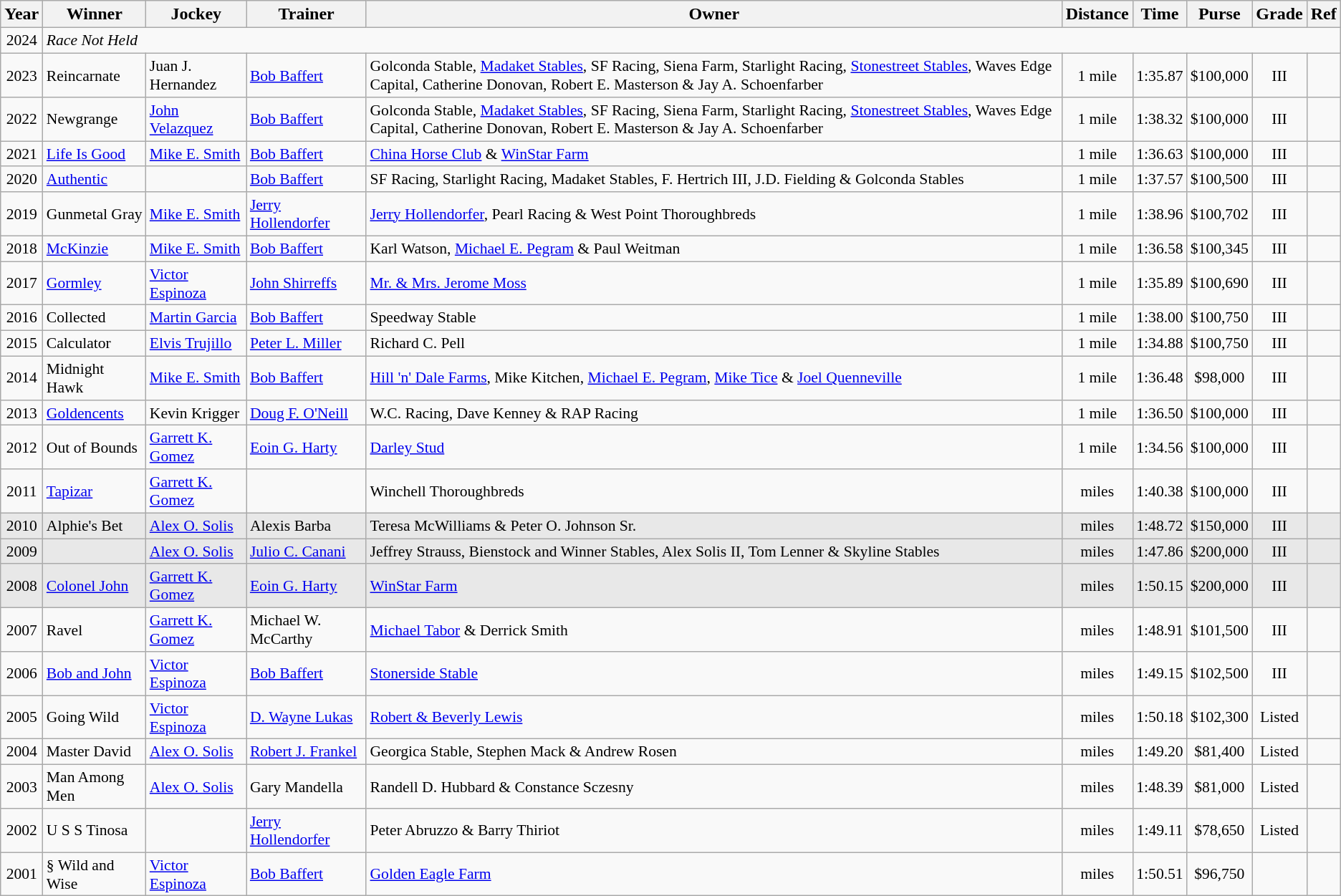<table class="wikitable sortable">
<tr>
<th>Year</th>
<th>Winner</th>
<th>Jockey</th>
<th>Trainer</th>
<th>Owner</th>
<th>Distance</th>
<th>Time</th>
<th>Purse</th>
<th>Grade</th>
<th>Ref</th>
</tr>
<tr style="font-size:90%;">
<td align=center>2024</td>
<td colspan="9"><em>Race Not Held</em></td>
</tr>
<tr style="font-size:90%;">
<td align=center>2023</td>
<td>Reincarnate</td>
<td>Juan J. Hernandez</td>
<td><a href='#'>Bob Baffert</a></td>
<td>Golconda Stable, <a href='#'>Madaket Stables</a>, SF Racing, Siena Farm, Starlight Racing, <a href='#'>Stonestreet Stables</a>, Waves Edge Capital, Catherine Donovan, Robert E. Masterson & Jay A. Schoenfarber</td>
<td align=center>1 mile</td>
<td align=center>1:35.87</td>
<td align=center>$100,000</td>
<td align=center>III</td>
<td></td>
</tr>
<tr style="font-size:90%;">
<td align=center>2022</td>
<td>Newgrange</td>
<td><a href='#'>John Velazquez</a></td>
<td><a href='#'>Bob Baffert</a></td>
<td>Golconda Stable, <a href='#'>Madaket Stables</a>, SF Racing, Siena Farm, Starlight Racing, <a href='#'>Stonestreet Stables</a>, Waves Edge Capital, Catherine Donovan, Robert E. Masterson & Jay A. Schoenfarber</td>
<td align=center>1 mile</td>
<td align=center>1:38.32</td>
<td align=center>$100,000</td>
<td align=center>III</td>
<td></td>
</tr>
<tr style="font-size:90%;">
<td align=center>2021</td>
<td><a href='#'>Life Is Good</a></td>
<td><a href='#'>Mike E. Smith</a></td>
<td><a href='#'>Bob Baffert</a></td>
<td><a href='#'>China Horse Club</a> & <a href='#'>WinStar Farm</a></td>
<td align=center>1 mile</td>
<td align=center>1:36.63</td>
<td align=center>$100,000</td>
<td align=center>III</td>
<td></td>
</tr>
<tr style="font-size:90%;">
<td align=center>2020</td>
<td><a href='#'> Authentic</a></td>
<td></td>
<td><a href='#'>Bob Baffert</a></td>
<td>SF Racing, Starlight Racing, Madaket Stables, F. Hertrich III, J.D. Fielding & Golconda Stables</td>
<td align=center>1 mile</td>
<td align=center>1:37.57</td>
<td align=center>$100,500</td>
<td align=center>III</td>
<td></td>
</tr>
<tr style="font-size:90%;">
<td align=center>2019</td>
<td>Gunmetal Gray</td>
<td><a href='#'>Mike E. Smith</a></td>
<td><a href='#'>Jerry Hollendorfer</a></td>
<td><a href='#'>Jerry Hollendorfer</a>, Pearl Racing & West Point Thoroughbreds</td>
<td align=center>1 mile</td>
<td align=center>1:38.96</td>
<td align=center>$100,702</td>
<td align=center>III</td>
<td></td>
</tr>
<tr style="font-size:90%;">
<td align=center>2018</td>
<td><a href='#'>McKinzie</a></td>
<td><a href='#'>Mike E. Smith</a></td>
<td><a href='#'>Bob Baffert</a></td>
<td>Karl Watson, <a href='#'>Michael E. Pegram</a> & Paul Weitman</td>
<td align=center>1 mile</td>
<td align=center>1:36.58</td>
<td align=center>$100,345</td>
<td align=center>III</td>
<td></td>
</tr>
<tr style="font-size:90%;">
<td align=center>2017</td>
<td><a href='#'>Gormley</a></td>
<td><a href='#'>Victor Espinoza</a></td>
<td><a href='#'>John Shirreffs</a></td>
<td><a href='#'>Mr. & Mrs. Jerome Moss</a></td>
<td align=center>1 mile</td>
<td align=center>1:35.89</td>
<td align=center>$100,690</td>
<td align=center>III</td>
<td></td>
</tr>
<tr style="font-size:90%;">
<td align=center>2016</td>
<td>Collected</td>
<td><a href='#'>Martin Garcia</a></td>
<td><a href='#'>Bob Baffert</a></td>
<td>Speedway Stable</td>
<td align=center>1 mile</td>
<td align=center>1:38.00</td>
<td align=center>$100,750</td>
<td align=center>III</td>
<td></td>
</tr>
<tr style="font-size:90%;">
<td align=center>2015</td>
<td>Calculator</td>
<td><a href='#'>Elvis Trujillo</a></td>
<td><a href='#'>Peter L. Miller</a></td>
<td>Richard C. Pell</td>
<td align=center>1 mile</td>
<td align=center>1:34.88</td>
<td align=center>$100,750</td>
<td align=center>III</td>
<td></td>
</tr>
<tr style="font-size:90%;">
<td align=center>2014</td>
<td>Midnight Hawk</td>
<td><a href='#'>Mike E. Smith</a></td>
<td><a href='#'>Bob Baffert</a></td>
<td><a href='#'>Hill 'n' Dale Farms</a>, Mike Kitchen, <a href='#'>Michael E. Pegram</a>, <a href='#'>Mike Tice</a> & <a href='#'>Joel Quenneville</a></td>
<td align=center>1 mile</td>
<td align=center>1:36.48</td>
<td align=center>$98,000</td>
<td align=center>III</td>
<td></td>
</tr>
<tr style="font-size:90%;">
<td align=center>2013</td>
<td><a href='#'>Goldencents</a></td>
<td>Kevin Krigger</td>
<td><a href='#'>Doug F. O'Neill</a></td>
<td>W.C. Racing, Dave Kenney & RAP Racing</td>
<td align=center>1 mile</td>
<td align=center>1:36.50</td>
<td align=center>$100,000</td>
<td align=center>III</td>
<td></td>
</tr>
<tr style="font-size:90%;">
<td align=center>2012</td>
<td>Out of Bounds</td>
<td><a href='#'>Garrett K. Gomez</a></td>
<td><a href='#'>Eoin G. Harty</a></td>
<td><a href='#'>Darley Stud</a></td>
<td align=center>1 mile</td>
<td align=center>1:34.56</td>
<td align=center>$100,000</td>
<td align=center>III</td>
<td></td>
</tr>
<tr style="font-size:90%;">
<td align=center>2011</td>
<td><a href='#'>Tapizar</a></td>
<td><a href='#'>Garrett K. Gomez</a></td>
<td></td>
<td>Winchell Thoroughbreds</td>
<td align=center> miles</td>
<td align=center>1:40.38</td>
<td align=center>$100,000</td>
<td align=center>III</td>
<td></td>
</tr>
<tr style="font-size:90%; background-color:#E8E8E8">
<td align=center>2010</td>
<td>Alphie's Bet</td>
<td><a href='#'>Alex O. Solis</a></td>
<td>Alexis Barba</td>
<td>Teresa McWilliams & Peter O. Johnson Sr.</td>
<td align=center> miles</td>
<td align=center>1:48.72</td>
<td align=center>$150,000</td>
<td align=center>III</td>
<td></td>
</tr>
<tr style="font-size:90%; background-color:#E8E8E8">
<td align=center>2009</td>
<td></td>
<td><a href='#'>Alex O. Solis</a></td>
<td><a href='#'>Julio C. Canani</a></td>
<td>Jeffrey Strauss, Bienstock and Winner Stables, Alex Solis II, Tom Lenner & Skyline Stables</td>
<td align=center> miles</td>
<td align=center>1:47.86</td>
<td align=center>$200,000</td>
<td align=center>III</td>
<td></td>
</tr>
<tr style="font-size:90%; background-color:#E8E8E8">
<td align=center>2008</td>
<td><a href='#'>Colonel John</a></td>
<td><a href='#'>Garrett K. Gomez</a></td>
<td><a href='#'>Eoin G. Harty</a></td>
<td><a href='#'>WinStar Farm</a></td>
<td align=center> miles</td>
<td align=center>1:50.15</td>
<td align=center>$200,000</td>
<td align=center>III</td>
<td></td>
</tr>
<tr style="font-size:90%;">
<td align=center>2007</td>
<td>Ravel</td>
<td><a href='#'>Garrett K. Gomez</a></td>
<td>Michael W. McCarthy</td>
<td><a href='#'>Michael Tabor</a> & Derrick Smith</td>
<td align=center> miles</td>
<td align=center>1:48.91</td>
<td align=center>$101,500</td>
<td align=center>III</td>
<td></td>
</tr>
<tr style="font-size:90%;">
<td align=center>2006</td>
<td><a href='#'>Bob and John</a></td>
<td><a href='#'>Victor Espinoza</a></td>
<td><a href='#'>Bob Baffert</a></td>
<td><a href='#'>Stonerside Stable</a></td>
<td align=center> miles</td>
<td align=center>1:49.15</td>
<td align=center>$102,500</td>
<td align=center>III</td>
<td></td>
</tr>
<tr style="font-size:90%;">
<td align=center>2005</td>
<td>Going Wild</td>
<td><a href='#'>Victor Espinoza</a></td>
<td><a href='#'>D. Wayne Lukas</a></td>
<td><a href='#'>Robert & Beverly Lewis</a></td>
<td align=center> miles</td>
<td align=center>1:50.18</td>
<td align=center>$102,300</td>
<td align=center>Listed</td>
<td></td>
</tr>
<tr style="font-size:90%;">
<td align=center>2004</td>
<td>Master David</td>
<td><a href='#'>Alex O. Solis</a></td>
<td><a href='#'>Robert J. Frankel</a></td>
<td>Georgica Stable, Stephen Mack & Andrew Rosen</td>
<td align=center> miles</td>
<td align=center>1:49.20</td>
<td align=center>$81,400</td>
<td align=center>Listed</td>
<td></td>
</tr>
<tr style="font-size:90%;">
<td align=center>2003</td>
<td>Man Among Men</td>
<td><a href='#'>Alex O. Solis</a></td>
<td>Gary Mandella</td>
<td>Randell D. Hubbard & Constance Sczesny</td>
<td align=center> miles</td>
<td align=center>1:48.39</td>
<td align=center>$81,000</td>
<td align=center>Listed</td>
<td></td>
</tr>
<tr style="font-size:90%;">
<td align=center>2002</td>
<td>U S S Tinosa</td>
<td></td>
<td><a href='#'>Jerry Hollendorfer</a></td>
<td>Peter Abruzzo & Barry Thiriot</td>
<td align=center> miles</td>
<td align=center>1:49.11</td>
<td align=center>$78,650</td>
<td align=center>Listed</td>
<td></td>
</tr>
<tr style="font-size:90%;">
<td align=center>2001</td>
<td>§ Wild and Wise</td>
<td><a href='#'>Victor Espinoza</a></td>
<td><a href='#'>Bob Baffert</a></td>
<td><a href='#'>Golden Eagle Farm</a></td>
<td align=center> miles</td>
<td align=center>1:50.51</td>
<td align=center>$96,750</td>
<td align=center></td>
<td></td>
</tr>
</table>
